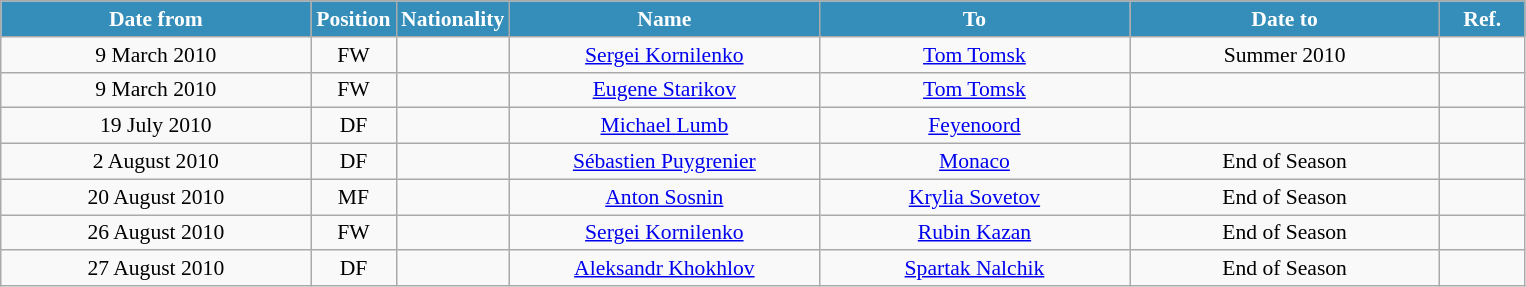<table class="wikitable" style="text-align:center; font-size:90%; ">
<tr>
<th style="background:#348EB9; color:white; width:200px;">Date from</th>
<th style="background:#348EB9; color:white; width:50px;">Position</th>
<th style="background:#348EB9; color:white; width:50px;">Nationality</th>
<th style="background:#348EB9; color:white; width:200px;">Name</th>
<th style="background:#348EB9; color:white; width:200px;">To</th>
<th style="background:#348EB9; color:white; width:200px;">Date to</th>
<th style="background:#348EB9; color:white; width:50px;">Ref.</th>
</tr>
<tr>
<td>9 March 2010</td>
<td>FW</td>
<td></td>
<td><a href='#'>Sergei Kornilenko</a></td>
<td><a href='#'>Tom Tomsk</a></td>
<td>Summer 2010</td>
<td></td>
</tr>
<tr>
<td>9 March 2010</td>
<td>FW</td>
<td></td>
<td><a href='#'>Eugene Starikov</a></td>
<td><a href='#'>Tom Tomsk</a></td>
<td></td>
<td></td>
</tr>
<tr>
<td>19 July 2010</td>
<td>DF</td>
<td></td>
<td><a href='#'>Michael Lumb</a></td>
<td><a href='#'>Feyenoord</a></td>
<td></td>
<td></td>
</tr>
<tr>
<td>2 August 2010</td>
<td>DF</td>
<td></td>
<td><a href='#'>Sébastien Puygrenier</a></td>
<td><a href='#'>Monaco</a></td>
<td>End of Season</td>
<td></td>
</tr>
<tr>
<td>20 August 2010</td>
<td>MF</td>
<td></td>
<td><a href='#'>Anton Sosnin</a></td>
<td><a href='#'>Krylia Sovetov</a></td>
<td>End of Season</td>
<td></td>
</tr>
<tr>
<td>26 August 2010</td>
<td>FW</td>
<td></td>
<td><a href='#'>Sergei Kornilenko</a></td>
<td><a href='#'>Rubin Kazan</a></td>
<td>End of Season</td>
<td></td>
</tr>
<tr>
<td>27 August 2010</td>
<td>DF</td>
<td></td>
<td><a href='#'>Aleksandr Khokhlov</a></td>
<td><a href='#'>Spartak Nalchik</a></td>
<td>End of Season</td>
<td></td>
</tr>
</table>
